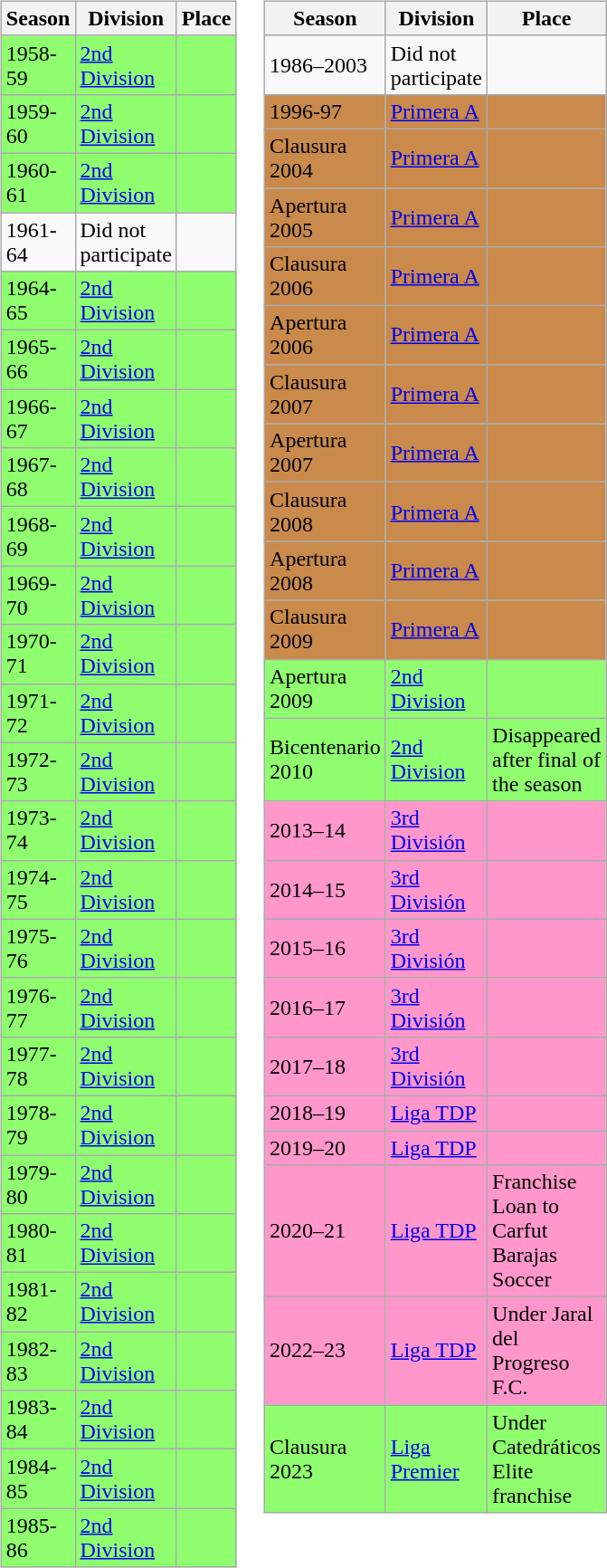<table>
<tr>
<td style="vertical-align:top; width:0;"><br><table class="wikitable">
<tr style="background:#f0f6fa;">
<th><strong>Season</strong></th>
<th><strong>Division</strong></th>
<th><strong>Place</strong></th>
</tr>
<tr>
<td style="background:#8FFF6F;">1958-59</td>
<td style="background:#8FFF6F;"><a href='#'>2nd Division</a></td>
<td style="background:#8FFF6F;"></td>
</tr>
<tr>
<td style="background:#8FFF6F;">1959-60</td>
<td style="background:#8FFF6F;"><a href='#'>2nd Division</a></td>
<td style="background:#8FFF6F;"></td>
</tr>
<tr>
<td style="background:#8FFF6F;">1960-61</td>
<td style="background:#8FFF6F;"><a href='#'>2nd Division</a></td>
<td style="background:#8FFF6F;"></td>
</tr>
<tr style="background:#;">
<td>1961-64</td>
<td>Did not participate</td>
<td style="background:#;"></td>
</tr>
<tr>
<td style="background:#8FFF6F;">1964-65</td>
<td style="background:#8FFF6F;"><a href='#'>2nd Division</a></td>
<td style="background:#8FFF6F;"></td>
</tr>
<tr>
<td style="background:#8FFF6F;">1965-66</td>
<td style="background:#8FFF6F;"><a href='#'>2nd Division</a></td>
<td style="background:#8FFF6F;"></td>
</tr>
<tr>
<td style="background:#8FFF6F;">1966-67</td>
<td style="background:#8FFF6F;"><a href='#'>2nd Division</a></td>
<td style="background:#8FFF6F;"></td>
</tr>
<tr>
<td style="background:#8FFF6F;">1967-68</td>
<td style="background:#8FFF6F;"><a href='#'>2nd Division</a></td>
<td style="background:#8FFF6F;"></td>
</tr>
<tr>
<td style="background:#8FFF6F;">1968-69</td>
<td style="background:#8FFF6F;"><a href='#'>2nd Division</a></td>
<td style="background:#8FFF6F;"></td>
</tr>
<tr>
<td style="background:#8FFF6F;">1969-70</td>
<td style="background:#8FFF6F;"><a href='#'>2nd Division</a></td>
<td style="background:#8FFF6F;"></td>
</tr>
<tr>
<td style="background:#8FFF6F;">1970-71</td>
<td style="background:#8FFF6F;"><a href='#'>2nd Division</a></td>
<th style="background:#8FFF6F;"></th>
</tr>
<tr>
<td style="background:#8FFF6F;">1971-72</td>
<td style="background:#8FFF6F;"><a href='#'>2nd Division</a></td>
<th style="background:#8FFF6F;"></th>
</tr>
<tr>
<td style="background:#8FFF6F;">1972-73</td>
<td style="background:#8FFF6F;"><a href='#'>2nd Division</a></td>
<td style="background:#8FFF6F;"></td>
</tr>
<tr>
<td style="background:#8FFF6F;">1973-74</td>
<td style="background:#8FFF6F;"><a href='#'>2nd Division</a></td>
<td style="background:#8FFF6F;"></td>
</tr>
<tr>
<td style="background:#8FFF6F;">1974-75</td>
<td style="background:#8FFF6F;"><a href='#'>2nd Division</a></td>
<td style="background:#8FFF6F;"></td>
</tr>
<tr>
<td style="background:#8FFF6F;">1975-76</td>
<td style="background:#8FFF6F;"><a href='#'>2nd Division</a></td>
<td style="background:#8FFF6F;"></td>
</tr>
<tr>
<td style="background:#8FFF6F;">1976-77</td>
<td style="background:#8FFF6F;"><a href='#'>2nd Division</a></td>
<td style="background:#8FFF6F;"></td>
</tr>
<tr>
<td style="background:#8FFF6F;">1977-78</td>
<td style="background:#8FFF6F;"><a href='#'>2nd Division</a></td>
<td style="background:#8FFF6F;"></td>
</tr>
<tr style="background:#8FFF6F;">
<td>1978-79</td>
<td style="background:#8FFF6F;"><a href='#'>2nd Division</a></td>
<td style="background:#8FFF6F;"></td>
</tr>
<tr>
<td style="background:#8FFF6F;">1979-80</td>
<td style="background:#8FFF6F;"><a href='#'>2nd Division</a></td>
<td style="background:#8FFF6F;"></td>
</tr>
<tr>
<td style="background:#8FFF6F;">1980-81</td>
<td style="background:#8FFF6F;"><a href='#'>2nd Division</a></td>
<th style="background:#8FFF6F;"></th>
</tr>
<tr>
<td style="background:#8FFF6F;">1981-82</td>
<td style="background:#8FFF6F;"><a href='#'>2nd Division</a></td>
<th style="background:#8FFF6F;"></th>
</tr>
<tr>
<td style="background:#8FFF6F;">1982-83</td>
<td style="background:#8FFF6F;"><a href='#'>2nd Division</a></td>
<td style="background:#8FFF6F;"></td>
</tr>
<tr>
<td style="background:#8FFF6F;">1983-84</td>
<td style="background:#8FFF6F;"><a href='#'>2nd Division</a></td>
<td style="background:#8FFF6F;"></td>
</tr>
<tr>
<td style="background:#8FFF6F;">1984-85</td>
<td style="background:#8FFF6F;"><a href='#'>2nd Division</a></td>
<td style="background:#8FFF6F;"></td>
</tr>
<tr>
<td style="background:#8FFF6F;">1985-86</td>
<td style="background:#8FFF6F;"><a href='#'>2nd Division</a></td>
<td style="background:#8FFF6F;"></td>
</tr>
</table>
</td>
<td style="vertical-align:top; width:0;"><br><table class="wikitable">
<tr style="background:#f0f6fa;">
<th><strong>Season</strong></th>
<th><strong>Division</strong></th>
<th><strong>Place</strong></th>
</tr>
<tr style="background:#;">
<td>1986–2003</td>
<td>Did not participate</td>
<td></td>
</tr>
<tr>
<td style="background:#C98A4B;">1996-97</td>
<td style="background:#C98A4B;"><a href='#'>Primera A</a></td>
<td style="background:#C98A4B;"></td>
</tr>
<tr>
<td style="background:#C98A4B;">Clausura 2004</td>
<td style="background:#C98A4B;"><a href='#'>Primera A</a></td>
<td style="background:#C98A4B;"></td>
</tr>
<tr>
<td style="background:#C98A4B;">Apertura 2005</td>
<td style="background:#C98A4B;"><a href='#'>Primera A</a></td>
<td style="background:#C98A4B;"></td>
</tr>
<tr>
<td style="background:#C98A4B;">Clausura 2006</td>
<td style="background:#C98A4B;"><a href='#'>Primera A</a></td>
<td style="background:#C98A4B;"></td>
</tr>
<tr>
<td style="background:#C98A4B;">Apertura 2006</td>
<td style="background:#C98A4B;"><a href='#'>Primera A</a></td>
<td style="background:#C98A4B;"></td>
</tr>
<tr>
<td style="background:#C98A4B;">Clausura 2007</td>
<td style="background:#C98A4B;"><a href='#'>Primera A</a></td>
<td style="background:#C98A4B;"></td>
</tr>
<tr>
<td style="background:#C98A4B;">Apertura 2007</td>
<td style="background:#C98A4B;"><a href='#'>Primera A</a></td>
<td style="background:#C98A4B;"></td>
</tr>
<tr>
<td style="background:#C98A4B;">Clausura 2008</td>
<td style="background:#C98A4B;"><a href='#'>Primera A</a></td>
<td style="background:#C98A4B;"></td>
</tr>
<tr>
<td style="background:#C98A4B;">Apertura 2008</td>
<td style="background:#C98A4B;"><a href='#'>Primera A</a></td>
<td style="background:#C98A4B;"></td>
</tr>
<tr>
<td style="background:#C98A4B;">Clausura 2009</td>
<td style="background:#C98A4B;"><a href='#'>Primera A</a></td>
<td style="background:#C98A4B;"></td>
</tr>
<tr>
<td style="background:#8FFF6F;">Apertura 2009</td>
<td style="background:#8FFF6F;"><a href='#'>2nd Division</a></td>
<td style="background:#8FFF6F;"></td>
</tr>
<tr>
<td style="background:#8FFF6F;">Bicentenario 2010</td>
<td style="background:#8FFF6F;"><a href='#'>2nd Division</a></td>
<td style="background:#8FFF6F;">Disappeared after final of the season</td>
</tr>
<tr>
<td style="background:#FF97CB;">2013–14</td>
<td style="background:#FF97CB;"><a href='#'>3rd División</a></td>
<td style="background:#FF97CB;"></td>
</tr>
<tr>
<td style="background:#FF97CB;">2014–15</td>
<td style="background:#FF97CB;"><a href='#'>3rd División</a></td>
<td style="background:#FF97CB;"></td>
</tr>
<tr>
<td style="background:#FF97CB;">2015–16</td>
<td style="background:#FF97CB;"><a href='#'>3rd División</a></td>
<td style="background:#FF97CB;"></td>
</tr>
<tr>
<td style="background:#FF97CB;">2016–17</td>
<td style="background:#FF97CB;"><a href='#'>3rd División</a></td>
<td style="background:#FF97CB;"></td>
</tr>
<tr>
<td style="background:#FF97CB;">2017–18</td>
<td style="background:#FF97CB;"><a href='#'>3rd División</a></td>
<td style="background:#FF97CB;"></td>
</tr>
<tr>
<td style="background:#FF97CB;">2018–19</td>
<td style="background:#FF97CB;"><a href='#'>Liga TDP</a></td>
<td style="background:#FF97CB;"></td>
</tr>
<tr>
<td style="background:#FF97CB;">2019–20</td>
<td style="background:#FF97CB;"><a href='#'>Liga TDP</a></td>
<td style="background:#FF97CB;"></td>
</tr>
<tr>
<td style="background:#FF97CB;">2020–21</td>
<td style="background:#FF97CB;"><a href='#'>Liga TDP</a></td>
<td style="background:#FF97CB;">Franchise Loan to Carfut Barajas Soccer</td>
</tr>
<tr>
<td style="background:#FF97CB;">2022–23</td>
<td style="background:#FF97CB;"><a href='#'>Liga TDP</a></td>
<td style="background:#FF97CB;">Under Jaral del Progreso F.C.</td>
</tr>
<tr>
<td style="background:#8FFF6F;">Clausura 2023</td>
<td style="background:#8FFF6F;"><a href='#'>Liga Premier</a></td>
<td style="background:#8FFF6F;">Under Catedráticos Elite franchise</td>
</tr>
</table>
</td>
</tr>
</table>
